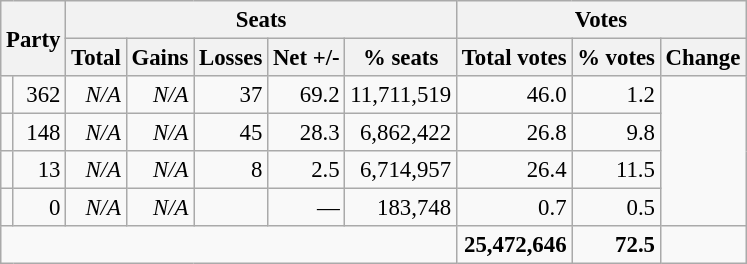<table class="wikitable" style="text-align:right; font-size:95%;">
<tr>
<th colspan="2" rowspan="2">Party</th>
<th colspan="5">Seats</th>
<th colspan="3">Votes</th>
</tr>
<tr>
<th>Total</th>
<th>Gains</th>
<th>Losses</th>
<th>Net +/-</th>
<th>% seats</th>
<th>Total votes</th>
<th>% votes</th>
<th>Change</th>
</tr>
<tr>
<td></td>
<td align=“right”>362</td>
<td align=“right”><em>N/A</em></td>
<td align=“right”><em>N/A</em></td>
<td align=“right”>37</td>
<td align=“right”>69.2</td>
<td align=“right”>11,711,519</td>
<td align=“right”>46.0</td>
<td align=“right”>1.2</td>
</tr>
<tr>
<td></td>
<td align=“right”>148</td>
<td align=“right”><em>N/A</em></td>
<td align=“right”><em>N/A</em></td>
<td align=“right”>45</td>
<td align=“right”>28.3</td>
<td align=“right”>6,862,422</td>
<td align=“right”>26.8</td>
<td align=“right”>9.8</td>
</tr>
<tr>
<td></td>
<td align=“right”>13</td>
<td align=“right”><em>N/A</em></td>
<td align=“right”><em>N/A</em></td>
<td align=“right”>8</td>
<td align=“right”>2.5</td>
<td align=“right”>6,714,957</td>
<td align=“right”>26.4</td>
<td align=“right”>11.5</td>
</tr>
<tr>
<td></td>
<td align=“right”>0</td>
<td align=“right”><em>N/A</em></td>
<td align=“right”><em>N/A</em></td>
<td align="right"></td>
<td align=“right”>—</td>
<td align=“right”>183,748</td>
<td align=“right”>0.7</td>
<td align=“right”>0.5</td>
</tr>
<tr>
<td colspan="7" rowspan="1" style="text-align:right"></td>
<td align=“right”><strong>25,472,646</strong></td>
<td align=“right”><strong>72.5</strong></td>
<td align=“right”></td>
</tr>
</table>
